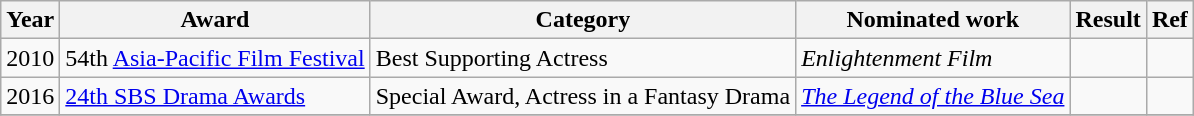<table class="wikitable">
<tr>
<th>Year</th>
<th>Award</th>
<th>Category</th>
<th>Nominated work</th>
<th>Result</th>
<th>Ref</th>
</tr>
<tr>
<td>2010</td>
<td>54th <a href='#'>Asia-Pacific Film Festival</a></td>
<td>Best Supporting Actress</td>
<td><em>Enlightenment Film</em></td>
<td></td>
<td></td>
</tr>
<tr>
<td>2016</td>
<td><a href='#'>24th SBS Drama Awards</a></td>
<td>Special Award, Actress in a Fantasy Drama</td>
<td><em><a href='#'>The Legend of the Blue Sea</a></em></td>
<td></td>
<td></td>
</tr>
<tr>
</tr>
</table>
